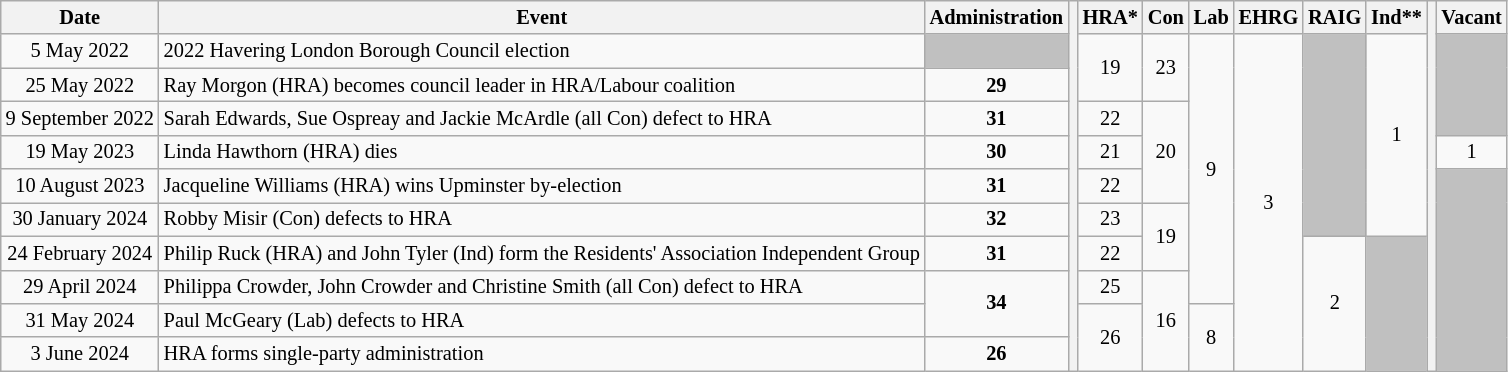<table class="wikitable" style="text-align: center; font-size: 85%">
<tr>
<th>Date</th>
<th>Event</th>
<th>Administration</th>
<th rowspan="11"></th>
<th>HRA*</th>
<th>Con</th>
<th>Lab</th>
<th>EHRG</th>
<th>RAIG</th>
<th>Ind**</th>
<th rowspan="11"></th>
<th>Vacant</th>
</tr>
<tr>
<td>5 May 2022</td>
<td style="text-align: left;">2022 Havering London Borough Council election</td>
<td style="background: silver;"></td>
<td rowspan="2">19</td>
<td rowspan="2">23</td>
<td rowspan="8">9</td>
<td rowspan="10">3</td>
<td rowspan="6" style="background: silver;"></td>
<td rowspan="6">1</td>
<td rowspan="3" style="background: silver;"></td>
</tr>
<tr>
<td>25 May 2022</td>
<td style="text-align: left;">Ray Morgon (HRA) becomes council leader in HRA/Labour coalition</td>
<td><strong>29</strong></td>
</tr>
<tr>
<td>9 September 2022</td>
<td style="text-align: left;">Sarah Edwards, Sue Ospreay and Jackie McArdle (all Con) defect to HRA</td>
<td><strong>31</strong></td>
<td>22</td>
<td rowspan="3">20</td>
</tr>
<tr>
<td>19 May 2023</td>
<td style="text-align: left;">Linda Hawthorn (HRA) dies</td>
<td><strong>30</strong></td>
<td>21</td>
<td>1</td>
</tr>
<tr>
<td>10 August 2023</td>
<td style="text-align: left;">Jacqueline Williams (HRA) wins Upminster by-election</td>
<td><strong>31</strong></td>
<td>22</td>
<td rowspan="6" style="background: silver;"></td>
</tr>
<tr>
<td>30 January 2024</td>
<td style="text-align: left;">Robby Misir (Con) defects to HRA</td>
<td><strong>32</strong></td>
<td>23</td>
<td rowspan="2">19</td>
</tr>
<tr>
<td>24 February 2024</td>
<td style="text-align: left;">Philip Ruck (HRA) and John Tyler (Ind) form the Residents' Association Independent Group</td>
<td><strong>31</strong></td>
<td>22</td>
<td rowspan="4">2</td>
<td rowspan="4" style="background: silver;"></td>
</tr>
<tr>
<td>29 April 2024</td>
<td style="text-align: left;">Philippa Crowder, John Crowder and Christine Smith (all Con) defect to HRA</td>
<td rowspan="2"><strong>34</strong></td>
<td>25</td>
<td rowspan="3">16</td>
</tr>
<tr>
<td>31 May 2024</td>
<td style="text-align: left;">Paul McGeary (Lab) defects to HRA</td>
<td rowspan="2">26</td>
<td rowspan="2">8</td>
</tr>
<tr>
<td>3 June 2024</td>
<td style="text-align: left;">HRA forms single-party administration</td>
<td><strong>26</strong></td>
</tr>
</table>
